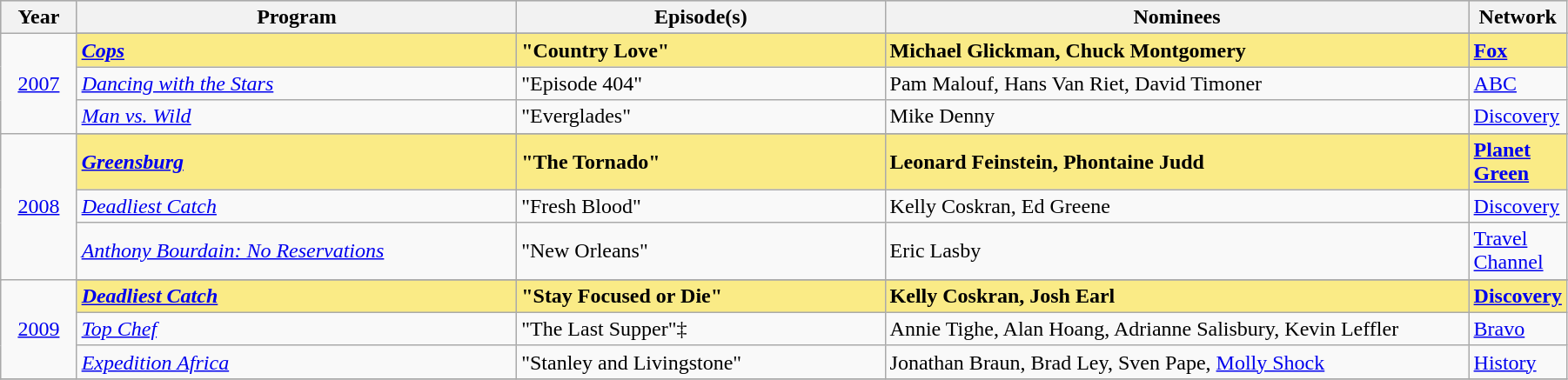<table class="wikitable" style="width:95%">
<tr bgcolor="#bebebe">
<th width="5%">Year</th>
<th width="30%">Program</th>
<th width="25%">Episode(s)</th>
<th width="40%">Nominees</th>
<th width="5%">Network</th>
</tr>
<tr>
<td rowspan=4 style="text-align:center"><a href='#'>2007</a><br></td>
</tr>
<tr style="background:#FAEB86">
<td><strong><em><a href='#'>Cops</a></em></strong></td>
<td><strong>"Country Love"</strong></td>
<td><strong>Michael Glickman, Chuck Montgomery</strong></td>
<td><strong><a href='#'>Fox</a></strong></td>
</tr>
<tr>
<td><em><a href='#'>Dancing with the Stars</a></em></td>
<td>"Episode 404"</td>
<td>Pam Malouf, Hans Van Riet, David Timoner</td>
<td><a href='#'>ABC</a></td>
</tr>
<tr>
<td><em><a href='#'>Man vs. Wild</a></em></td>
<td>"Everglades"</td>
<td>Mike Denny</td>
<td><a href='#'>Discovery</a></td>
</tr>
<tr>
<td rowspan=4 style="text-align:center"><a href='#'>2008</a><br></td>
</tr>
<tr style="background:#FAEB86">
<td><strong><em><a href='#'>Greensburg</a></em></strong></td>
<td><strong>"The Tornado"</strong></td>
<td><strong>Leonard Feinstein, Phontaine Judd</strong></td>
<td><strong><a href='#'>Planet Green</a></strong></td>
</tr>
<tr>
<td><em><a href='#'>Deadliest Catch</a></em></td>
<td>"Fresh Blood"</td>
<td>Kelly Coskran, Ed Greene</td>
<td><a href='#'>Discovery</a></td>
</tr>
<tr>
<td><em><a href='#'>Anthony Bourdain: No Reservations</a></em></td>
<td>"New Orleans"</td>
<td>Eric Lasby</td>
<td><a href='#'>Travel Channel</a></td>
</tr>
<tr>
<td rowspan=4 style="text-align:center"><a href='#'>2009</a><br></td>
</tr>
<tr style="background:#FAEB86">
<td><strong><em><a href='#'>Deadliest Catch</a></em></strong></td>
<td><strong>"Stay Focused or Die"</strong></td>
<td><strong>Kelly Coskran, Josh Earl</strong></td>
<td><strong><a href='#'>Discovery</a></strong></td>
</tr>
<tr>
<td><em><a href='#'>Top Chef</a></em></td>
<td>"The Last Supper"‡</td>
<td>Annie Tighe, Alan Hoang, Adrianne Salisbury, Kevin Leffler</td>
<td><a href='#'>Bravo</a></td>
</tr>
<tr>
<td><em><a href='#'>Expedition Africa</a></em></td>
<td>"Stanley and Livingstone"</td>
<td>Jonathan Braun, Brad Ley, Sven Pape, <a href='#'>Molly Shock</a></td>
<td><a href='#'>History</a></td>
</tr>
<tr>
</tr>
</table>
